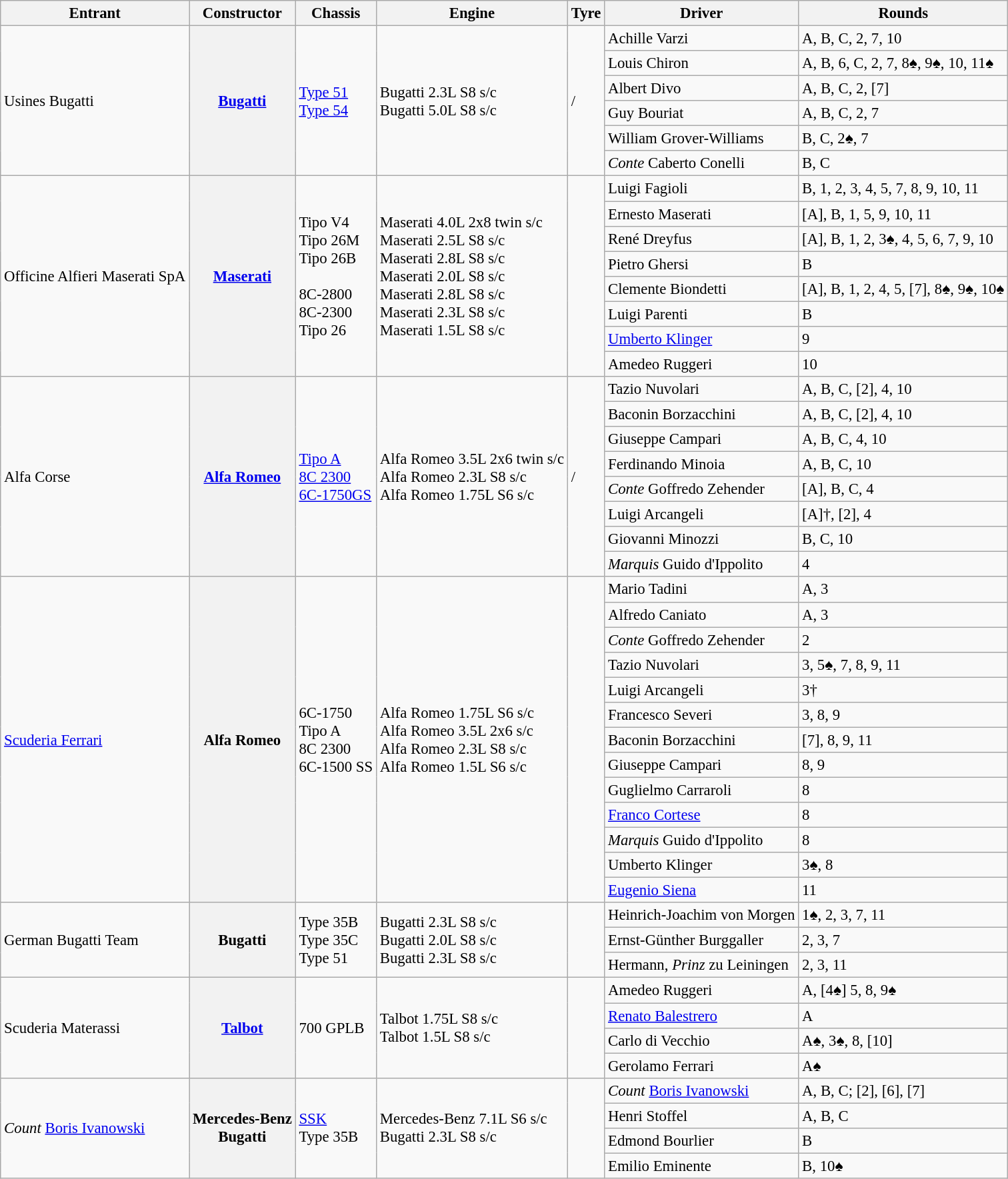<table class="wikitable" style="font-size: 95%">
<tr>
<th>Entrant</th>
<th>Constructor</th>
<th>Chassis</th>
<th>Engine</th>
<th>Tyre</th>
<th>Driver</th>
<th>Rounds</th>
</tr>
<tr>
<td rowspan=6> Usines Bugatti</td>
<th rowspan=6><a href='#'>Bugatti</a></th>
<td rowspan=6><a href='#'>Type 51</a><br><a href='#'>Type 54</a></td>
<td rowspan=6>Bugatti 2.3L S8 s/c<br>Bugatti 5.0L S8 s/c</td>
<td rowspan=6> /<br></td>
<td> Achille Varzi</td>
<td>A, B, C, 2, 7, 10</td>
</tr>
<tr>
<td> Louis Chiron</td>
<td>A, B, 6, C, 2, 7, 8♠, 9♠, 10, 11♠</td>
</tr>
<tr>
<td> Albert Divo</td>
<td>A, B, C, 2, [7]</td>
</tr>
<tr>
<td> Guy Bouriat</td>
<td>A, B, C, 2, 7</td>
</tr>
<tr>
<td> William Grover-Williams</td>
<td>B, C, 2♠, 7</td>
</tr>
<tr>
<td> <em>Conte</em> Caberto Conelli</td>
<td>B, C</td>
</tr>
<tr>
<td rowspan=8> Officine Alfieri Maserati SpA</td>
<th rowspan=8><a href='#'>Maserati</a></th>
<td rowspan=8>Tipo V4<br>Tipo 26M<br>Tipo 26B<br> <br>8C-2800<br>8C-2300<br>Tipo 26</td>
<td rowspan=8>Maserati 4.0L 2x8 twin s/c<br> Maserati 2.5L S8 s/c<br> Maserati 2.8L S8 s/c<br> Maserati 2.0L S8 s/c<br> Maserati 2.8L S8 s/c<br> Maserati 2.3L S8 s/c<br> Maserati 1.5L S8 s/c</td>
<td rowspan=8></td>
<td> Luigi Fagioli</td>
<td>B, 1, 2, 3, 4, 5, 7, 8, 9, 10, 11</td>
</tr>
<tr>
<td> Ernesto Maserati</td>
<td>[A], B, 1, 5, 9, 10, 11</td>
</tr>
<tr>
<td> René Dreyfus</td>
<td>[A], B, 1, 2, 3♠, 4, 5, 6, 7, 9, 10</td>
</tr>
<tr>
<td> Pietro Ghersi</td>
<td>B</td>
</tr>
<tr>
<td> Clemente Biondetti</td>
<td>[A], B, 1, 2, 4, 5, [7], 8♠, 9♠, 10♠</td>
</tr>
<tr>
<td> Luigi Parenti</td>
<td>B</td>
</tr>
<tr>
<td> <a href='#'>Umberto Klinger</a></td>
<td>9</td>
</tr>
<tr>
<td> Amedeo Ruggeri</td>
<td>10</td>
</tr>
<tr>
<td rowspan=8> Alfa Corse</td>
<th rowspan=8><a href='#'>Alfa Romeo</a></th>
<td rowspan=8><a href='#'>Tipo A</a><br><a href='#'>8C 2300</a><br><a href='#'>6C-1750GS</a></td>
<td rowspan=8>Alfa Romeo 3.5L 2x6 twin s/c<br>Alfa Romeo 2.3L S8 s/c<br>Alfa Romeo 1.75L S6 s/c</td>
<td rowspan=8> /<br></td>
<td> Tazio Nuvolari</td>
<td>A, B, C, [2], 4, 10</td>
</tr>
<tr>
<td> Baconin Borzacchini</td>
<td>A, B, C, [2], 4, 10</td>
</tr>
<tr>
<td> Giuseppe Campari</td>
<td>A, B, C, 4, 10</td>
</tr>
<tr>
<td> Ferdinando Minoia</td>
<td>A, B, C, 10</td>
</tr>
<tr>
<td> <em>Conte</em> Goffredo Zehender</td>
<td>[A], B, C, 4</td>
</tr>
<tr>
<td> Luigi Arcangeli</td>
<td>[A]†, [2], 4</td>
</tr>
<tr>
<td> Giovanni Minozzi</td>
<td>B, C, 10</td>
</tr>
<tr>
<td> <em>Marquis</em> Guido d'Ippolito</td>
<td>4</td>
</tr>
<tr>
<td rowspan=13> <a href='#'>Scuderia Ferrari</a></td>
<th rowspan=13>Alfa Romeo</th>
<td rowspan=13>6C-1750<br>Tipo A<br>8C 2300<br>6C-1500 SS</td>
<td rowspan=13>Alfa Romeo 1.75L S6 s/c<br>Alfa Romeo 3.5L 2x6 s/c<br>Alfa Romeo 2.3L S8 s/c<br>Alfa Romeo 1.5L S6 s/c</td>
<td rowspan=13></td>
<td> Mario Tadini</td>
<td>A, 3</td>
</tr>
<tr>
<td> Alfredo Caniato</td>
<td>A, 3</td>
</tr>
<tr>
<td> <em>Conte</em> Goffredo Zehender</td>
<td>2</td>
</tr>
<tr>
<td> Tazio Nuvolari</td>
<td>3, 5♠, 7, 8, 9, 11</td>
</tr>
<tr>
<td> Luigi Arcangeli</td>
<td>3†</td>
</tr>
<tr>
<td> Francesco Severi</td>
<td>3, 8, 9</td>
</tr>
<tr>
<td> Baconin Borzacchini</td>
<td>[7], 8, 9, 11</td>
</tr>
<tr>
<td> Giuseppe Campari</td>
<td>8, 9</td>
</tr>
<tr>
<td> Guglielmo Carraroli</td>
<td>8</td>
</tr>
<tr>
<td> <a href='#'>Franco Cortese</a></td>
<td>8</td>
</tr>
<tr>
<td> <em>Marquis</em> Guido d'Ippolito</td>
<td>8</td>
</tr>
<tr>
<td> Umberto Klinger</td>
<td>3♠, 8</td>
</tr>
<tr>
<td> <a href='#'>Eugenio Siena</a></td>
<td>11</td>
</tr>
<tr>
<td rowspan=3> German Bugatti Team</td>
<th rowspan=3>Bugatti</th>
<td rowspan=3>Type 35B<br>Type 35C<br>Type 51</td>
<td rowspan=3>Bugatti 2.3L S8 s/c<br>Bugatti 2.0L S8 s/c<br>Bugatti 2.3L S8 s/c</td>
<td rowspan=3></td>
<td> Heinrich-Joachim von Morgen</td>
<td>1♠, 2, 3, 7, 11</td>
</tr>
<tr>
<td> Ernst-Günther Burggaller</td>
<td>2, 3, 7</td>
</tr>
<tr>
<td> Hermann, <em>Prinz</em> zu Leiningen</td>
<td>2, 3, 11</td>
</tr>
<tr>
<td rowspan=4> Scuderia Materassi</td>
<th rowspan=4><a href='#'>Talbot</a></th>
<td rowspan=4>700 GPLB</td>
<td rowspan=4>Talbot 1.75L S8 s/c<br>Talbot 1.5L S8 s/c</td>
<td rowspan=4></td>
<td> Amedeo Ruggeri</td>
<td>A, [4♠] 5, 8, 9♠</td>
</tr>
<tr>
<td> <a href='#'>Renato Balestrero</a></td>
<td>A</td>
</tr>
<tr>
<td> Carlo di Vecchio</td>
<td>A♠, 3♠, 8, [10]</td>
</tr>
<tr>
<td> Gerolamo Ferrari</td>
<td>A♠</td>
</tr>
<tr>
<td rowspan=4> <em>Count</em> <a href='#'>Boris Ivanowski</a></td>
<th rowspan=4>Mercedes-Benz<br>Bugatti</th>
<td rowspan=4><a href='#'>SSK</a><br>Type 35B</td>
<td rowspan=4>Mercedes-Benz 7.1L S6 s/c<br>Bugatti 2.3L S8 s/c</td>
<td rowspan=4></td>
<td> <em>Count</em> <a href='#'>Boris Ivanowski</a><br></td>
<td>A, B, C; [2], [6], [7]</td>
</tr>
<tr>
<td> Henri Stoffel</td>
<td>A, B, C</td>
</tr>
<tr>
<td> Edmond Bourlier</td>
<td>B</td>
</tr>
<tr>
<td> Emilio Eminente</td>
<td>B, 10♠</td>
</tr>
</table>
